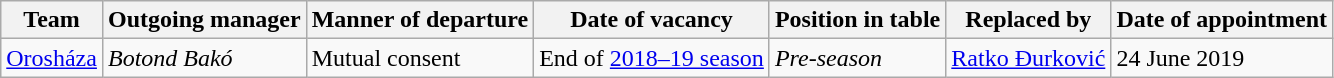<table class="wikitable sortable">
<tr>
<th>Team</th>
<th>Outgoing manager</th>
<th>Manner of departure</th>
<th>Date of vacancy</th>
<th>Position in table</th>
<th>Replaced by</th>
<th>Date of appointment</th>
</tr>
<tr>
<td align="left"><a href='#'>Orosháza</a></td>
<td align="left"> <em>Botond Bakó</em></td>
<td>Mutual consent</td>
<td>End of <a href='#'>2018–19 season</a></td>
<td><em>Pre-season</em></td>
<td align="left"> <a href='#'>Ratko Đurković</a></td>
<td>24 June 2019</td>
</tr>
</table>
